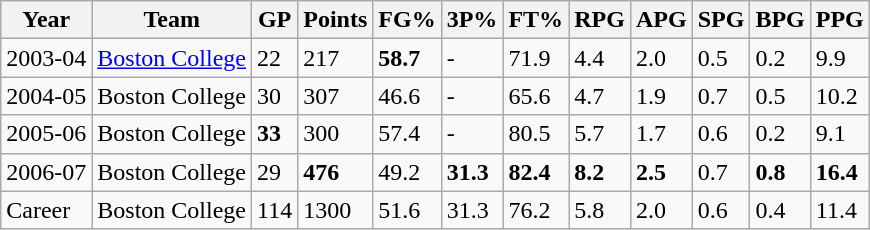<table class="wikitable">
<tr>
<th>Year</th>
<th>Team</th>
<th>GP</th>
<th>Points</th>
<th>FG%</th>
<th>3P%</th>
<th>FT%</th>
<th>RPG</th>
<th>APG</th>
<th>SPG</th>
<th>BPG</th>
<th>PPG</th>
</tr>
<tr>
<td>2003-04</td>
<td><a href='#'>Boston College</a></td>
<td>22</td>
<td>217</td>
<td><strong>58.7</strong></td>
<td>-</td>
<td>71.9</td>
<td>4.4</td>
<td>2.0</td>
<td>0.5</td>
<td>0.2</td>
<td>9.9</td>
</tr>
<tr>
<td>2004-05</td>
<td>Boston College</td>
<td>30</td>
<td>307</td>
<td>46.6</td>
<td>-</td>
<td>65.6</td>
<td>4.7</td>
<td>1.9</td>
<td>0.7</td>
<td>0.5</td>
<td>10.2</td>
</tr>
<tr>
<td>2005-06</td>
<td>Boston College</td>
<td><strong>33</strong></td>
<td>300</td>
<td>57.4</td>
<td>-</td>
<td>80.5</td>
<td>5.7</td>
<td>1.7</td>
<td>0.6</td>
<td>0.2</td>
<td>9.1</td>
</tr>
<tr>
<td>2006-07</td>
<td>Boston College</td>
<td>29</td>
<td><strong>476</strong></td>
<td>49.2</td>
<td><strong>31.3</strong></td>
<td><strong>82.4</strong></td>
<td><strong>8.2</strong></td>
<td><strong>2.5</strong></td>
<td>0.7</td>
<td><strong>0.8</strong></td>
<td><strong>16.4</strong></td>
</tr>
<tr>
<td>Career</td>
<td>Boston College</td>
<td>114</td>
<td>1300</td>
<td>51.6</td>
<td>31.3</td>
<td>76.2</td>
<td>5.8</td>
<td>2.0</td>
<td>0.6</td>
<td>0.4</td>
<td>11.4</td>
</tr>
</table>
